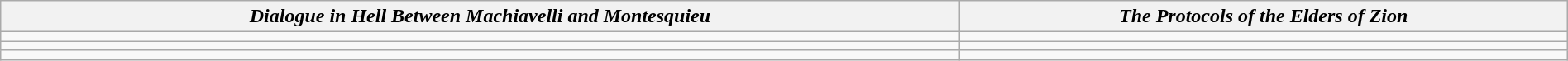<table class="wikitable" style="width:100%">
<tr>
<th><em>Dialogue in Hell Between Machiavelli and Montesquieu</em></th>
<th><em>The Protocols of the Elders of Zion</em></th>
</tr>
<tr>
<td></td>
<td></td>
</tr>
<tr>
<td></td>
<td></td>
</tr>
<tr>
<td></td>
<td></td>
</tr>
</table>
